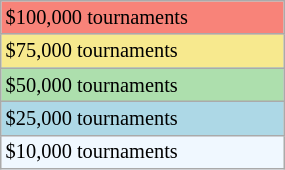<table class="wikitable" style="font-size:85%;" width=15%>
<tr style="background:#f88379;">
<td>$100,000 tournaments</td>
</tr>
<tr style="background:#f7e98e;">
<td>$75,000 tournaments</td>
</tr>
<tr style="background:#addfad;">
<td>$50,000 tournaments</td>
</tr>
<tr style="background:lightblue;">
<td>$25,000 tournaments</td>
</tr>
<tr style="background:#f0f8ff;">
<td>$10,000 tournaments</td>
</tr>
</table>
